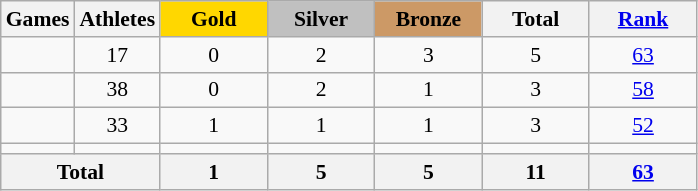<table class="wikitable" style="text-align:center; font-size:90%;">
<tr>
<th>Games</th>
<th>Athletes</th>
<td style="background:gold; width:4.5em; font-weight:bold;">Gold</td>
<td style="background:silver; width:4.5em; font-weight:bold;">Silver</td>
<td style="background:#cc9966; width:4.5em; font-weight:bold;">Bronze</td>
<th style="width:4.5em; font-weight:bold;">Total</th>
<th style="width:4.5em; font-weight:bold;"><a href='#'>Rank</a></th>
</tr>
<tr>
<td align=left></td>
<td>17</td>
<td>0</td>
<td>2</td>
<td>3</td>
<td>5</td>
<td><a href='#'>63</a></td>
</tr>
<tr>
<td align=left></td>
<td>38</td>
<td>0</td>
<td>2</td>
<td>1</td>
<td>3</td>
<td><a href='#'>58</a></td>
</tr>
<tr>
<td align=left></td>
<td>33</td>
<td>1</td>
<td>1</td>
<td>1</td>
<td>3</td>
<td><a href='#'>52</a></td>
</tr>
<tr>
<td align=left></td>
<td></td>
<td></td>
<td></td>
<td></td>
<td></td>
<td></td>
</tr>
<tr>
<th colspan=2>Total</th>
<th>1</th>
<th>5</th>
<th>5</th>
<th>11</th>
<th><a href='#'>63</a></th>
</tr>
</table>
